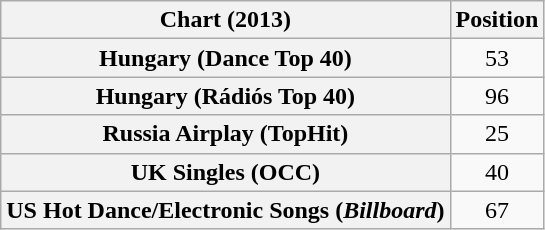<table class="wikitable sortable plainrowheaders" style="text-align:center">
<tr>
<th scope="col">Chart (2013)</th>
<th scope="col">Position</th>
</tr>
<tr>
<th scope="row">Hungary (Dance Top 40)</th>
<td align="center">53</td>
</tr>
<tr>
<th scope="row">Hungary (Rádiós Top 40)</th>
<td align="center">96</td>
</tr>
<tr>
<th scope="row">Russia Airplay (TopHit)</th>
<td style="text-align:center;">25</td>
</tr>
<tr>
<th scope="row">UK Singles (OCC)</th>
<td align="center">40</td>
</tr>
<tr>
<th scope="row">US Hot Dance/Electronic Songs (<em>Billboard</em>)</th>
<td align="center">67</td>
</tr>
</table>
